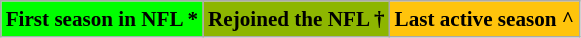<table class="wikitable">
<tr>
<td style="background-color:#00FF00;font-size: 88%;"><strong>First season in NFL * </strong></td>
<td style="background-color:#8DB600;font-size: 88%;"><strong>Rejoined the NFL † </strong></td>
<td style="background-color:#FFC40C;font-size: 88%;"><strong>Last active season ^ </strong></td>
</tr>
</table>
